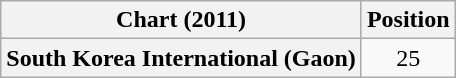<table class="wikitable plainrowheaders" style="text-align:center">
<tr>
<th scope="col">Chart (2011)</th>
<th scope="col">Position</th>
</tr>
<tr>
<th scope="row">South Korea International (Gaon)<br></th>
<td>25</td>
</tr>
</table>
